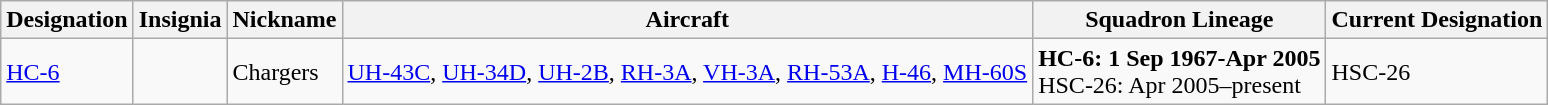<table class="wikitable">
<tr>
<th>Designation</th>
<th>Insignia</th>
<th>Nickname</th>
<th>Aircraft</th>
<th>Squadron Lineage</th>
<th>Current Designation</th>
</tr>
<tr>
<td><a href='#'>HC-6</a></td>
<td></td>
<td>Chargers</td>
<td><a href='#'>UH-43C</a>, <a href='#'>UH-34D</a>, <a href='#'>UH-2B</a>, <a href='#'>RH-3A</a>, <a href='#'>VH-3A</a>, <a href='#'>RH-53A</a>, <a href='#'>H-46</a>, <a href='#'>MH-60S</a></td>
<td style="white-space: nowrap;"><strong>HC-6: 1 Sep 1967-Apr 2005</strong><br>HSC-26: Apr 2005–present</td>
<td>HSC-26</td>
</tr>
</table>
